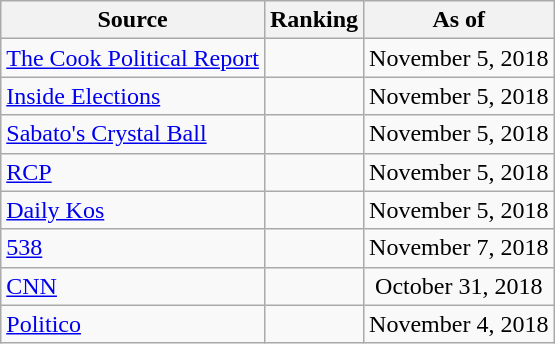<table class="wikitable" style="text-align:center">
<tr>
<th>Source</th>
<th>Ranking</th>
<th>As of</th>
</tr>
<tr>
<td align=left><a href='#'>The Cook Political Report</a></td>
<td></td>
<td>November 5, 2018</td>
</tr>
<tr>
<td align=left><a href='#'>Inside Elections</a></td>
<td></td>
<td>November 5, 2018</td>
</tr>
<tr>
<td align=left><a href='#'>Sabato's Crystal Ball</a></td>
<td></td>
<td>November 5, 2018</td>
</tr>
<tr>
<td align="left"><a href='#'>RCP</a></td>
<td></td>
<td>November 5, 2018</td>
</tr>
<tr>
<td align="left"><a href='#'>Daily Kos</a></td>
<td></td>
<td>November 5, 2018</td>
</tr>
<tr>
<td align="left"><a href='#'>538</a></td>
<td></td>
<td>November 7, 2018</td>
</tr>
<tr>
<td align="left"><a href='#'>CNN</a></td>
<td></td>
<td>October 31, 2018</td>
</tr>
<tr>
<td align="left"><a href='#'>Politico</a></td>
<td></td>
<td>November 4, 2018</td>
</tr>
</table>
